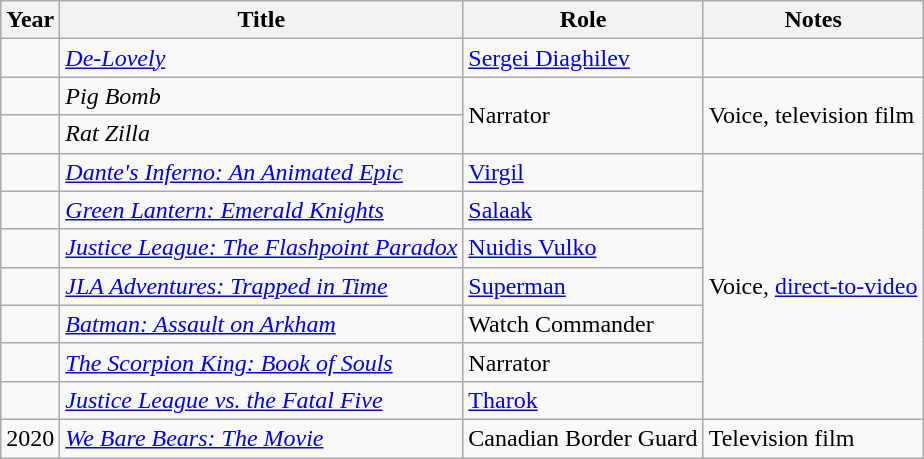<table class="wikitable sortable">
<tr>
<th>Year</th>
<th>Title</th>
<th>Role</th>
<th>Notes</th>
</tr>
<tr>
<td></td>
<td><em><a href='#'>De-Lovely</a></em></td>
<td><a href='#'>Sergei Diaghilev</a></td>
<td></td>
</tr>
<tr>
<td></td>
<td><em>Pig Bomb</em></td>
<td rowspan=2>Narrator</td>
<td rowspan="2">Voice, television film</td>
</tr>
<tr>
<td></td>
<td><em>Rat Zilla</em></td>
</tr>
<tr>
<td></td>
<td><em><a href='#'>Dante's Inferno: An Animated Epic</a></em></td>
<td><a href='#'>Virgil</a></td>
<td rowspan="7">Voice, <a href='#'>direct-to-video</a></td>
</tr>
<tr>
<td></td>
<td><em><a href='#'>Green Lantern: Emerald Knights</a></em></td>
<td><a href='#'>Salaak</a></td>
</tr>
<tr>
<td></td>
<td><em><a href='#'>Justice League: The Flashpoint Paradox</a></em></td>
<td><a href='#'>Nuidis Vulko</a></td>
</tr>
<tr>
<td></td>
<td><em><a href='#'>JLA Adventures: Trapped in Time</a></em></td>
<td><a href='#'>Superman</a></td>
</tr>
<tr>
<td></td>
<td><em><a href='#'>Batman: Assault on Arkham</a></em></td>
<td>Watch Commander</td>
</tr>
<tr>
<td></td>
<td><em><a href='#'>The Scorpion King: Book of Souls</a></em></td>
<td>Narrator</td>
</tr>
<tr>
<td></td>
<td><em><a href='#'>Justice League vs. the Fatal Five</a></em></td>
<td><a href='#'>Tharok</a></td>
</tr>
<tr>
<td>2020</td>
<td><em><a href='#'>We Bare Bears: The Movie</a></em></td>
<td>Canadian Border Guard</td>
<td>Television film</td>
</tr>
</table>
